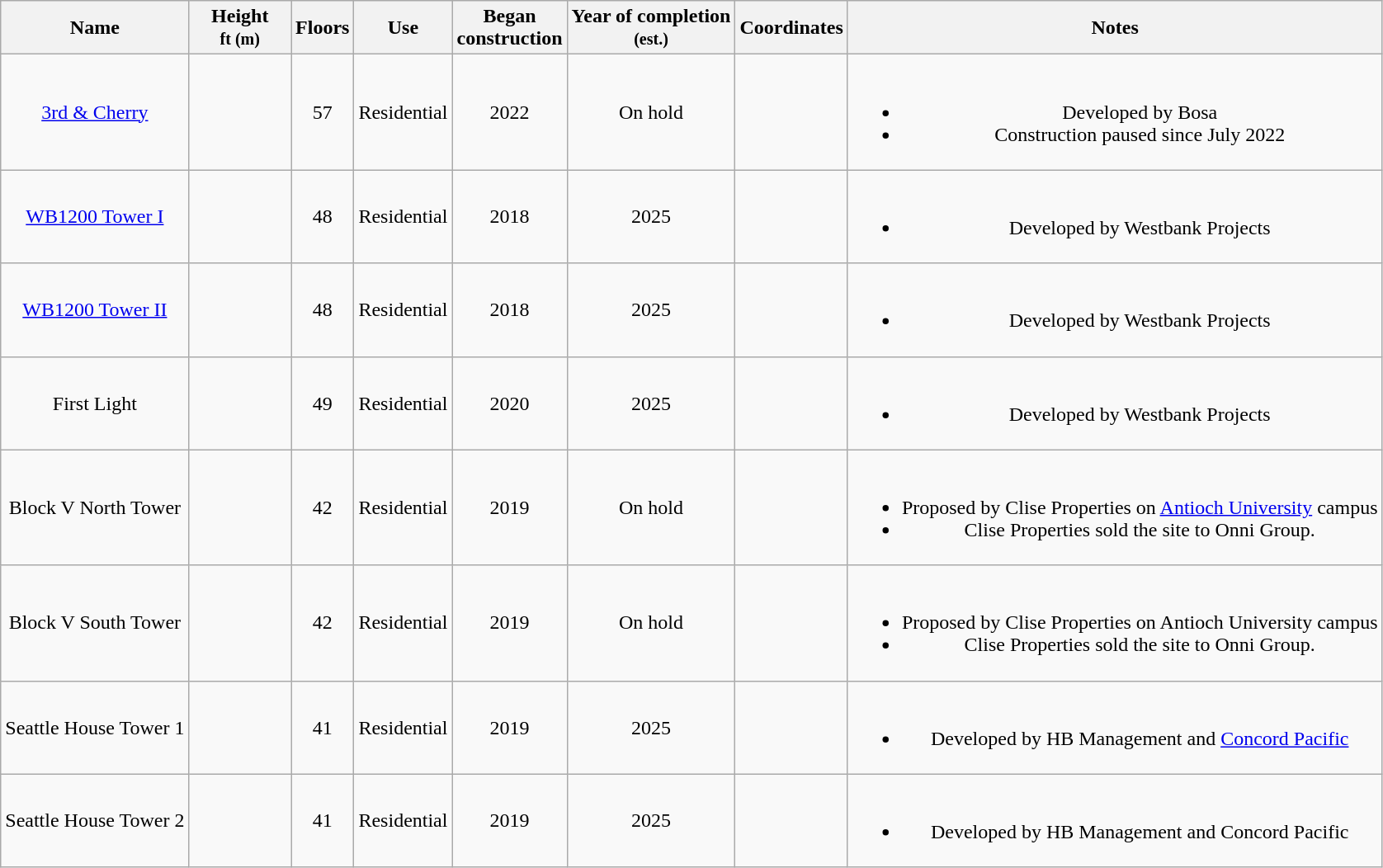<table class="wikitable sortable" style="text-align:center">
<tr>
<th>Name</th>
<th style="width:75px;">Height<br><small>ft (m)</small></th>
<th>Floors</th>
<th>Use</th>
<th>Began<br>construction</th>
<th>Year of completion<br><small>(est.)</small></th>
<th>Coordinates</th>
<th class="unsortable">Notes</th>
</tr>
<tr>
<td><a href='#'>3rd & Cherry</a></td>
<td></td>
<td>57</td>
<td>Residential</td>
<td>2022</td>
<td>On hold</td>
<td></td>
<td><br><ul><li>Developed by Bosa</li><li>Construction paused since July 2022</li></ul></td>
</tr>
<tr>
<td><a href='#'>WB1200 Tower I</a></td>
<td></td>
<td>48</td>
<td>Residential</td>
<td>2018</td>
<td>2025</td>
<td></td>
<td><br><ul><li>Developed by Westbank Projects</li></ul></td>
</tr>
<tr>
<td><a href='#'>WB1200 Tower II</a></td>
<td></td>
<td>48</td>
<td>Residential</td>
<td>2018</td>
<td>2025</td>
<td></td>
<td><br><ul><li>Developed by Westbank Projects</li></ul></td>
</tr>
<tr>
<td>First Light</td>
<td></td>
<td>49</td>
<td>Residential</td>
<td>2020</td>
<td>2025</td>
<td></td>
<td><br><ul><li>Developed by Westbank Projects</li></ul></td>
</tr>
<tr>
<td>Block V North Tower</td>
<td></td>
<td>42</td>
<td>Residential</td>
<td>2019</td>
<td>On hold</td>
<td></td>
<td><br><ul><li>Proposed by Clise Properties on <a href='#'>Antioch University</a> campus</li><li>Clise Properties sold the site to Onni Group.</li></ul></td>
</tr>
<tr>
<td>Block V South Tower</td>
<td></td>
<td>42</td>
<td>Residential</td>
<td>2019</td>
<td>On hold</td>
<td></td>
<td><br><ul><li>Proposed by Clise Properties on Antioch University campus</li><li>Clise Properties sold the site to Onni Group.</li></ul></td>
</tr>
<tr>
<td>Seattle House Tower 1</td>
<td></td>
<td>41</td>
<td>Residential</td>
<td>2019</td>
<td>2025</td>
<td></td>
<td><br><ul><li>Developed by HB Management and <a href='#'>Concord Pacific</a></li></ul></td>
</tr>
<tr>
<td>Seattle House Tower 2</td>
<td></td>
<td>41</td>
<td>Residential</td>
<td>2019</td>
<td>2025</td>
<td></td>
<td><br><ul><li>Developed by HB Management and Concord Pacific</li></ul></td>
</tr>
</table>
